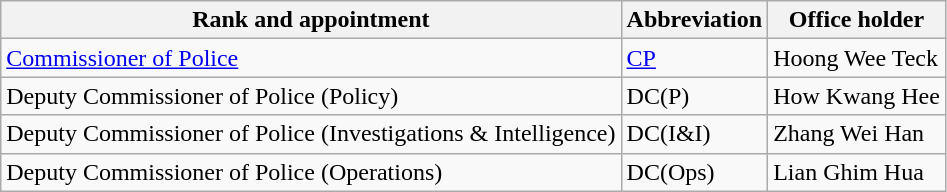<table class="wikitable">
<tr>
<th>Rank and appointment</th>
<th>Abbreviation</th>
<th>Office holder</th>
</tr>
<tr>
<td><a href='#'>Commissioner of Police</a></td>
<td><a href='#'>CP</a></td>
<td>Hoong Wee Teck</td>
</tr>
<tr>
<td>Deputy Commissioner of Police (Policy)</td>
<td>DC(P)</td>
<td>How Kwang Hee</td>
</tr>
<tr>
<td>Deputy Commissioner of Police (Investigations & Intelligence)</td>
<td>DC(I&I)</td>
<td>Zhang Wei Han</td>
</tr>
<tr>
<td>Deputy Commissioner of Police (Operations)</td>
<td>DC(Ops)</td>
<td>Lian Ghim Hua</td>
</tr>
</table>
